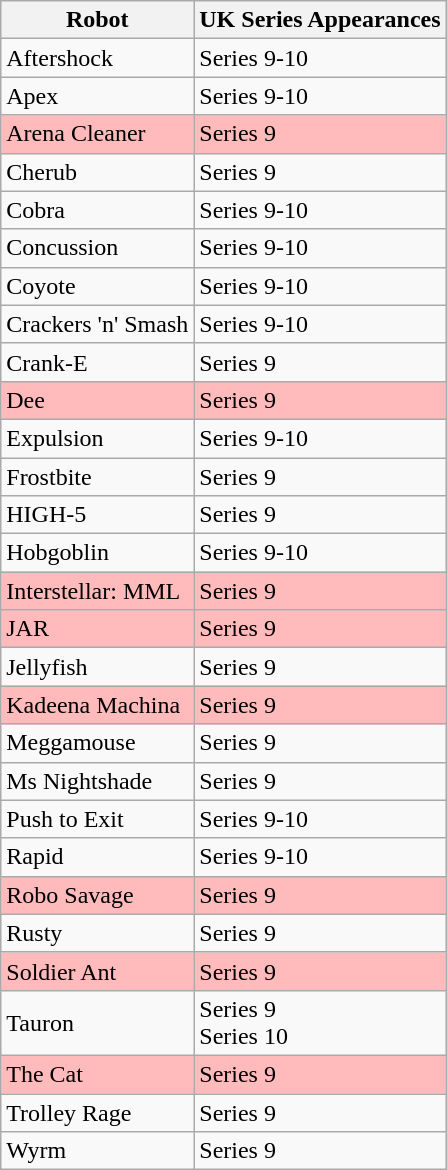<table class="wikitable">
<tr>
<th>Robot</th>
<th>UK Series Appearances</th>
</tr>
<tr>
<td>Aftershock</td>
<td>Series 9-10</td>
</tr>
<tr>
<td>Apex</td>
<td>Series 9-10</td>
</tr>
<tr style="background: #FBB;">
<td>Arena Cleaner</td>
<td>Series 9</td>
</tr>
<tr>
<td>Cherub</td>
<td>Series 9</td>
</tr>
<tr>
<td>Cobra</td>
<td>Series 9-10</td>
</tr>
<tr>
<td>Concussion</td>
<td>Series 9-10</td>
</tr>
<tr>
<td>Coyote</td>
<td>Series 9-10</td>
</tr>
<tr>
<td>Crackers 'n' Smash</td>
<td>Series 9-10</td>
</tr>
<tr>
<td>Crank-E</td>
<td>Series 9</td>
</tr>
<tr style="background: #FBB;">
<td>Dee</td>
<td>Series 9</td>
</tr>
<tr>
<td>Expulsion</td>
<td>Series 9-10</td>
</tr>
<tr>
<td>Frostbite</td>
<td>Series 9</td>
</tr>
<tr>
<td>HIGH-5</td>
<td>Series 9</td>
</tr>
<tr>
<td>Hobgoblin</td>
<td>Series 9-10</td>
</tr>
<tr style="background: #FBB;">
<td>Interstellar: MML</td>
<td>Series 9</td>
</tr>
<tr style="background: #FBB;">
<td>JAR</td>
<td>Series 9</td>
</tr>
<tr>
<td>Jellyfish</td>
<td>Series 9</td>
</tr>
<tr style="background: #FBB;">
<td>Kadeena Machina</td>
<td>Series 9</td>
</tr>
<tr>
<td>Meggamouse</td>
<td>Series 9</td>
</tr>
<tr>
<td>Ms Nightshade</td>
<td>Series 9</td>
</tr>
<tr>
<td>Push to Exit</td>
<td>Series 9-10</td>
</tr>
<tr>
<td>Rapid</td>
<td>Series 9-10</td>
</tr>
<tr style="background: #FBB;">
<td>Robo Savage</td>
<td>Series 9</td>
</tr>
<tr>
<td>Rusty</td>
<td>Series 9</td>
</tr>
<tr style="background: #FBB;">
<td>Soldier Ant</td>
<td>Series 9</td>
</tr>
<tr>
<td>Tauron</td>
<td>Series 9<br>Series 10</td>
</tr>
<tr style="background: #FBB;">
<td>The Cat</td>
<td>Series 9</td>
</tr>
<tr>
<td>Trolley Rage</td>
<td>Series 9</td>
</tr>
<tr>
<td>Wyrm</td>
<td>Series 9</td>
</tr>
</table>
